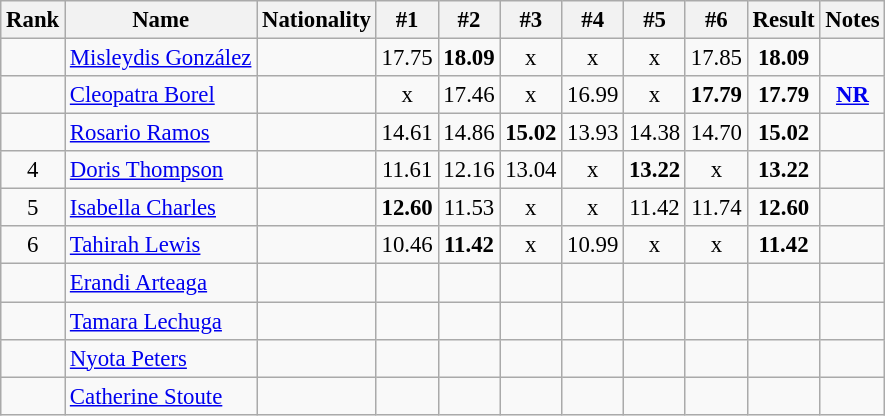<table class="wikitable sortable" style="text-align:center;font-size:95%">
<tr>
<th>Rank</th>
<th>Name</th>
<th>Nationality</th>
<th>#1</th>
<th>#2</th>
<th>#3</th>
<th>#4</th>
<th>#5</th>
<th>#6</th>
<th>Result</th>
<th>Notes</th>
</tr>
<tr>
<td></td>
<td align=left><a href='#'>Misleydis González</a></td>
<td align=left></td>
<td>17.75</td>
<td><strong>18.09</strong></td>
<td>x</td>
<td>x</td>
<td>x</td>
<td>17.85</td>
<td><strong>18.09</strong></td>
<td></td>
</tr>
<tr>
<td></td>
<td align=left><a href='#'>Cleopatra Borel</a></td>
<td align=left></td>
<td>x</td>
<td>17.46</td>
<td>x</td>
<td>16.99</td>
<td>x</td>
<td><strong>17.79</strong></td>
<td><strong>17.79</strong></td>
<td><strong><a href='#'>NR</a></strong></td>
</tr>
<tr>
<td></td>
<td align=left><a href='#'>Rosario Ramos</a></td>
<td align=left></td>
<td>14.61</td>
<td>14.86</td>
<td><strong>15.02</strong></td>
<td>13.93</td>
<td>14.38</td>
<td>14.70</td>
<td><strong>15.02</strong></td>
<td></td>
</tr>
<tr>
<td>4</td>
<td align=left><a href='#'>Doris Thompson</a></td>
<td align=left></td>
<td>11.61</td>
<td>12.16</td>
<td>13.04</td>
<td>x</td>
<td><strong>13.22</strong></td>
<td>x</td>
<td><strong>13.22</strong></td>
<td></td>
</tr>
<tr>
<td>5</td>
<td align=left><a href='#'>Isabella Charles</a></td>
<td align=left></td>
<td><strong>12.60</strong></td>
<td>11.53</td>
<td>x</td>
<td>x</td>
<td>11.42</td>
<td>11.74</td>
<td><strong>12.60</strong></td>
<td></td>
</tr>
<tr>
<td>6</td>
<td align=left><a href='#'>Tahirah Lewis</a></td>
<td align=left></td>
<td>10.46</td>
<td><strong>11.42</strong></td>
<td>x</td>
<td>10.99</td>
<td>x</td>
<td>x</td>
<td><strong>11.42</strong></td>
<td></td>
</tr>
<tr>
<td></td>
<td align=left><a href='#'>Erandi Arteaga</a></td>
<td align=left></td>
<td></td>
<td></td>
<td></td>
<td></td>
<td></td>
<td></td>
<td><strong></strong></td>
<td></td>
</tr>
<tr>
<td></td>
<td align=left><a href='#'>Tamara Lechuga</a></td>
<td align=left></td>
<td></td>
<td></td>
<td></td>
<td></td>
<td></td>
<td></td>
<td><strong></strong></td>
<td></td>
</tr>
<tr>
<td></td>
<td align=left><a href='#'>Nyota Peters</a></td>
<td align=left></td>
<td></td>
<td></td>
<td></td>
<td></td>
<td></td>
<td></td>
<td><strong></strong></td>
<td></td>
</tr>
<tr>
<td></td>
<td align=left><a href='#'>Catherine Stoute</a></td>
<td align=left></td>
<td></td>
<td></td>
<td></td>
<td></td>
<td></td>
<td></td>
<td><strong></strong></td>
<td></td>
</tr>
</table>
